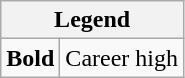<table class="wikitable mw-collapsible mw-collapsed">
<tr>
<th colspan="2">Legend</th>
</tr>
<tr>
<td><strong>Bold</strong></td>
<td>Career high</td>
</tr>
</table>
